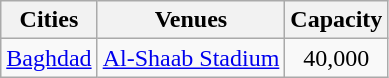<table class="wikitable">
<tr>
<th>Cities</th>
<th>Venues</th>
<th>Capacity</th>
</tr>
<tr>
<td rowspan=2><a href='#'>Baghdad</a></td>
<td><a href='#'>Al-Shaab Stadium</a></td>
<td align="center">40,000</td>
</tr>
</table>
